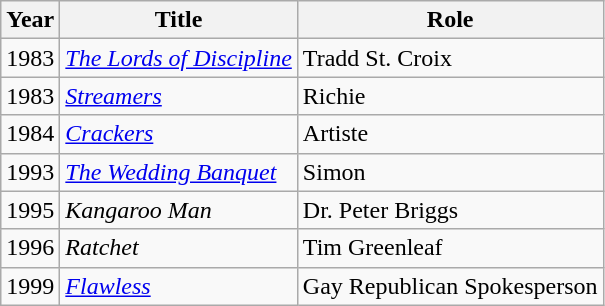<table class="wikitable">
<tr>
<th>Year</th>
<th>Title</th>
<th>Role</th>
</tr>
<tr>
<td>1983</td>
<td><a href='#'><em>The Lords of Discipline</em></a></td>
<td>Tradd St. Croix</td>
</tr>
<tr>
<td>1983</td>
<td><a href='#'><em>Streamers</em></a></td>
<td>Richie</td>
</tr>
<tr>
<td>1984</td>
<td><a href='#'><em>Crackers</em></a></td>
<td>Artiste</td>
</tr>
<tr>
<td>1993</td>
<td><em><a href='#'>The Wedding Banquet</a></em></td>
<td>Simon</td>
</tr>
<tr>
<td>1995</td>
<td><em>Kangaroo Man</em></td>
<td>Dr. Peter Briggs</td>
</tr>
<tr>
<td>1996</td>
<td><em>Ratchet</em></td>
<td>Tim Greenleaf</td>
</tr>
<tr>
<td>1999</td>
<td><a href='#'><em>Flawless</em></a></td>
<td>Gay Republican Spokesperson</td>
</tr>
</table>
